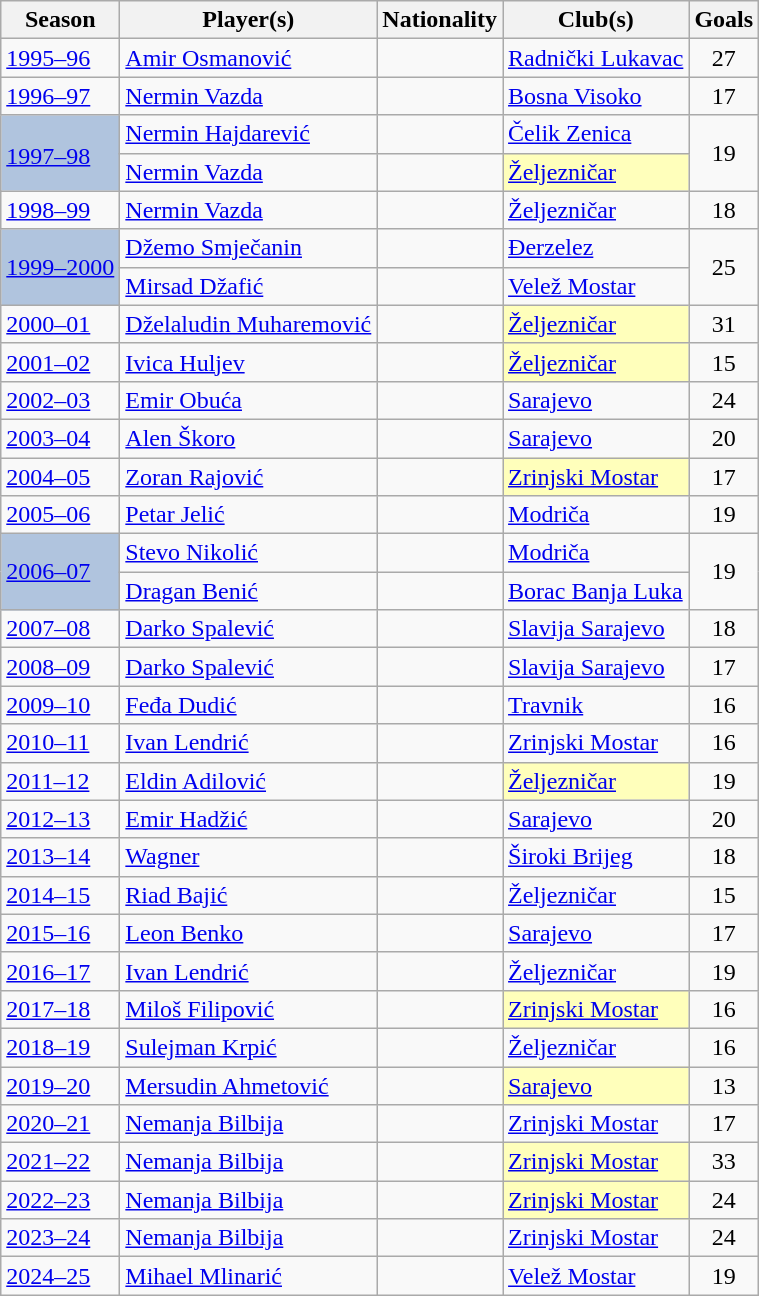<table class="wikitable sortable">
<tr>
<th>Season</th>
<th>Player(s)</th>
<th>Nationality</th>
<th>Club(s)</th>
<th>Goals</th>
</tr>
<tr>
<td><a href='#'>1995–96</a></td>
<td data-sort-value="Osmanović, Amir"><a href='#'>Amir Osmanović</a></td>
<td></td>
<td><a href='#'>Radnički Lukavac</a></td>
<td style="text-align:center">27</td>
</tr>
<tr>
<td><a href='#'>1996–97</a></td>
<td data-sort-value="Vazda, Nermin"><a href='#'>Nermin Vazda</a></td>
<td></td>
<td><a href='#'>Bosna Visoko</a></td>
<td style="text-align:center">17</td>
</tr>
<tr>
<td rowspan="2" style="background:#B0C4DE"><a href='#'>1997–98</a><sup></sup></td>
<td data-sort-value="Hajdarević, Nermin"><a href='#'>Nermin Hajdarević</a></td>
<td></td>
<td><a href='#'>Čelik Zenica</a></td>
<td rowspan="2" style="text-align:center">19</td>
</tr>
<tr>
<td data-sort-value="Vazda, Nermin"><a href='#'>Nermin Vazda</a> </td>
<td></td>
<td style="background:#FFFFBB"><a href='#'>Željezničar</a></td>
</tr>
<tr>
<td><a href='#'>1998–99</a></td>
<td data-sort-value="Vazda, Nermin"><a href='#'>Nermin Vazda</a> </td>
<td></td>
<td><a href='#'>Željezničar</a></td>
<td style="text-align:center">18</td>
</tr>
<tr>
<td rowspan="2" style="background:#B0C4DE"><a href='#'>1999–2000</a></td>
<td data-sort-value="Smječanin, Džemo"><a href='#'>Džemo Smječanin</a></td>
<td></td>
<td><a href='#'>Đerzelez</a></td>
<td rowspan="2" style="text-align:center">25</td>
</tr>
<tr>
<td data-sort-value="Džafić, Mirsad"><a href='#'>Mirsad Džafić</a></td>
<td></td>
<td><a href='#'>Velež Mostar</a></td>
</tr>
<tr>
<td><a href='#'>2000–01</a></td>
<td data-sort-value="Muharemović, Dželaludin"><a href='#'>Dželaludin Muharemović</a></td>
<td></td>
<td style="background:#FFFFBB"><a href='#'>Željezničar</a></td>
<td style="text-align:center">31</td>
</tr>
<tr>
<td><a href='#'>2001–02</a></td>
<td data-sort-value="Huljev, Ivica"><a href='#'>Ivica Huljev</a></td>
<td></td>
<td style="background:#FFFFBB"><a href='#'>Željezničar</a></td>
<td style="text-align:center">15</td>
</tr>
<tr>
<td><a href='#'>2002–03</a></td>
<td data-sort-value="Obuća, Emir"><a href='#'>Emir Obuća</a></td>
<td></td>
<td><a href='#'>Sarajevo</a></td>
<td style="text-align:center">24</td>
</tr>
<tr>
<td><a href='#'>2003–04</a></td>
<td data-sort-value="Alen, Škoro"><a href='#'>Alen Škoro</a></td>
<td></td>
<td><a href='#'>Sarajevo</a></td>
<td style="text-align:center">20</td>
</tr>
<tr>
<td><a href='#'>2004–05</a></td>
<td data-sort-value="Zoran, Rajović"><a href='#'>Zoran Rajović</a></td>
<td></td>
<td style="background:#FFFFBB"><a href='#'>Zrinjski Mostar</a></td>
<td style="text-align:center">17</td>
</tr>
<tr>
<td><a href='#'>2005–06</a></td>
<td data-sort-value="Jelić, Petar"><a href='#'>Petar Jelić</a></td>
<td></td>
<td><a href='#'>Modriča</a></td>
<td style="text-align:center">19</td>
</tr>
<tr>
<td rowspan="2" style="background:#B0C4DE"><a href='#'>2006–07</a></td>
<td data-sort-value="Nikolić, Stevo"><a href='#'>Stevo Nikolić</a></td>
<td></td>
<td><a href='#'>Modriča</a></td>
<td rowspan="2" style="text-align:center">19</td>
</tr>
<tr>
<td data-sort-value="Benić, Dragan"><a href='#'>Dragan Benić</a></td>
<td></td>
<td><a href='#'>Borac Banja Luka</a></td>
</tr>
<tr>
<td><a href='#'>2007–08</a></td>
<td data-sort-value="Spalević, Darko"><a href='#'>Darko Spalević</a></td>
<td></td>
<td><a href='#'>Slavija Sarajevo</a></td>
<td style="text-align:center">18</td>
</tr>
<tr>
<td><a href='#'>2008–09</a></td>
<td data-sort-value="Spalević, Darko"><a href='#'>Darko Spalević</a> </td>
<td></td>
<td><a href='#'>Slavija Sarajevo</a></td>
<td style="text-align:center">17</td>
</tr>
<tr>
<td><a href='#'>2009–10</a></td>
<td data-sort-value="Dudić, Feđa"><a href='#'>Feđa Dudić</a></td>
<td></td>
<td><a href='#'>Travnik</a></td>
<td style="text-align:center">16</td>
</tr>
<tr>
<td><a href='#'>2010–11</a></td>
<td data-sort-value="Lendrić, Ivan"><a href='#'>Ivan Lendrić</a></td>
<td></td>
<td><a href='#'>Zrinjski Mostar</a></td>
<td style="text-align:center">16</td>
</tr>
<tr>
<td><a href='#'>2011–12</a></td>
<td data-sort-value="Adilović, Eldin"><a href='#'>Eldin Adilović</a></td>
<td></td>
<td style="background:#FFFFBB"><a href='#'>Željezničar</a></td>
<td style="text-align:center">19</td>
</tr>
<tr>
<td><a href='#'>2012–13</a></td>
<td data-sort-value="Hadžić, Emir"><a href='#'>Emir Hadžić</a></td>
<td></td>
<td><a href='#'>Sarajevo</a></td>
<td style="text-align:center">20</td>
</tr>
<tr>
<td><a href='#'>2013–14</a></td>
<td data-sort-value="Wagner"><a href='#'>Wagner</a></td>
<td></td>
<td><a href='#'>Široki Brijeg</a></td>
<td style="text-align:center">18</td>
</tr>
<tr>
<td><a href='#'>2014–15</a></td>
<td data-sort-value="Bajić, Riad"><a href='#'>Riad Bajić</a></td>
<td></td>
<td><a href='#'>Željezničar</a></td>
<td style="text-align:center">15</td>
</tr>
<tr>
<td><a href='#'>2015–16</a></td>
<td data-sort-value="Benko, Leon"><a href='#'>Leon Benko</a></td>
<td></td>
<td><a href='#'>Sarajevo</a></td>
<td style="text-align:center">17</td>
</tr>
<tr>
<td><a href='#'>2016–17</a></td>
<td data-sort-value="Lendrić, Ivan"><a href='#'>Ivan Lendrić</a> </td>
<td></td>
<td><a href='#'>Željezničar</a></td>
<td style="text-align:center">19</td>
</tr>
<tr>
<td><a href='#'>2017–18</a></td>
<td data-sort-value="Filipović, Miloš"><a href='#'>Miloš Filipović</a></td>
<td></td>
<td style="background:#FFFFBB"><a href='#'>Zrinjski Mostar</a></td>
<td style="text-align:center">16</td>
</tr>
<tr>
<td><a href='#'>2018–19</a></td>
<td data-sort-value="Krpić, Sulejman"><a href='#'>Sulejman Krpić</a></td>
<td></td>
<td><a href='#'>Željezničar</a></td>
<td style="text-align:center">16</td>
</tr>
<tr>
<td><a href='#'>2019–20</a></td>
<td data-sort-value="Ahmetović, Mersudin"><a href='#'>Mersudin Ahmetović</a></td>
<td></td>
<td style="background:#FFFFBB"><a href='#'>Sarajevo</a></td>
<td style="text-align:center">13</td>
</tr>
<tr>
<td><a href='#'>2020–21</a></td>
<td data-sort-value="Bilbija, Nemanja"><a href='#'>Nemanja Bilbija</a></td>
<td></td>
<td><a href='#'>Zrinjski Mostar</a></td>
<td style="text-align:center">17</td>
</tr>
<tr>
<td><a href='#'>2021–22</a></td>
<td data-sort-value="Bilbija, Nemanja"><a href='#'>Nemanja Bilbija</a> </td>
<td></td>
<td style="background:#FFFFBB"><a href='#'>Zrinjski Mostar</a></td>
<td style="text-align:center">33</td>
</tr>
<tr>
<td><a href='#'>2022–23</a></td>
<td data-sort-value="Bilbija, Nemanja"><a href='#'>Nemanja Bilbija</a> </td>
<td></td>
<td style="background:#FFFFBB"><a href='#'>Zrinjski Mostar</a></td>
<td style="text-align:center">24</td>
</tr>
<tr>
<td><a href='#'>2023–24</a></td>
<td data-sort-value="Bilbija, Nemanja"><a href='#'>Nemanja Bilbija</a> </td>
<td></td>
<td><a href='#'>Zrinjski Mostar</a></td>
<td style="text-align:center">24</td>
</tr>
<tr>
<td><a href='#'>2024–25</a></td>
<td data-sort-value="Mlinarić, Mihael"><a href='#'>Mihael Mlinarić</a></td>
<td></td>
<td><a href='#'>Velež Mostar</a></td>
<td style="text-align:center">19</td>
</tr>
</table>
